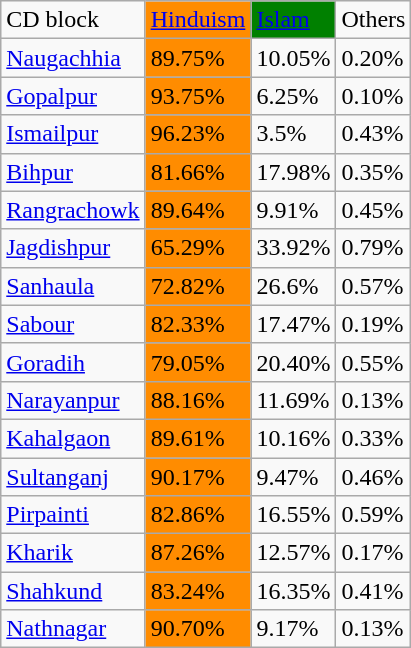<table class="wikitable sortable">
<tr>
<td>CD block</td>
<td style="background:darkorange"><a href='#'>Hinduism</a></td>
<td style="background:green;color:white"><a href='#'><span>Islam</span></a></td>
<td>Others</td>
</tr>
<tr>
<td><a href='#'>Naugachhia</a></td>
<td style="background:darkorange">89.75%</td>
<td>10.05%</td>
<td>0.20%</td>
</tr>
<tr>
<td><a href='#'>Gopalpur</a></td>
<td style="background:darkorange">93.75%</td>
<td>6.25%</td>
<td>0.10%</td>
</tr>
<tr>
<td><a href='#'>Ismailpur</a></td>
<td style="background:darkorange">96.23%</td>
<td>3.5%</td>
<td>0.43%</td>
</tr>
<tr>
<td><a href='#'>Bihpur</a></td>
<td style="background:darkorange">81.66%</td>
<td>17.98%</td>
<td>0.35%</td>
</tr>
<tr>
<td><a href='#'>Rangrachowk</a></td>
<td style="background:darkorange">89.64%</td>
<td>9.91%</td>
<td>0.45%</td>
</tr>
<tr>
<td><a href='#'>Jagdishpur</a></td>
<td style="background:darkorange">65.29%</td>
<td>33.92%</td>
<td>0.79%</td>
</tr>
<tr>
<td><a href='#'>Sanhaula</a></td>
<td style="background:darkorange">72.82%</td>
<td>26.6%</td>
<td>0.57%</td>
</tr>
<tr>
<td><a href='#'>Sabour</a></td>
<td style="background:darkorange">82.33%</td>
<td>17.47%</td>
<td>0.19%</td>
</tr>
<tr>
<td><a href='#'>Goradih</a></td>
<td style="background:darkorange">79.05%</td>
<td>20.40%</td>
<td>0.55%</td>
</tr>
<tr>
<td><a href='#'>Narayanpur</a></td>
<td style="background:darkorange">88.16%</td>
<td>11.69%</td>
<td>0.13%</td>
</tr>
<tr>
<td><a href='#'>Kahalgaon</a></td>
<td style="background:darkorange">89.61%</td>
<td>10.16%</td>
<td>0.33%</td>
</tr>
<tr>
<td><a href='#'>Sultanganj</a></td>
<td style="background:darkorange">90.17%</td>
<td>9.47%</td>
<td>0.46%</td>
</tr>
<tr>
<td><a href='#'>Pirpainti</a></td>
<td style="background:darkorange">82.86%</td>
<td>16.55%</td>
<td>0.59%</td>
</tr>
<tr>
<td><a href='#'>Kharik</a></td>
<td style="background:darkorange">87.26%</td>
<td>12.57%</td>
<td>0.17%</td>
</tr>
<tr>
<td><a href='#'>Shahkund</a></td>
<td style="background:darkorange">83.24%</td>
<td>16.35%</td>
<td>0.41%</td>
</tr>
<tr>
<td><a href='#'>Nathnagar</a></td>
<td style="background:darkorange">90.70%</td>
<td>9.17%</td>
<td>0.13%</td>
</tr>
</table>
